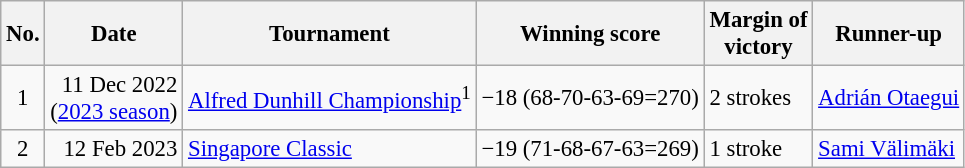<table class="wikitable" style="font-size:95%;">
<tr>
<th>No.</th>
<th>Date</th>
<th>Tournament</th>
<th>Winning score</th>
<th>Margin of<br>victory</th>
<th>Runner-up</th>
</tr>
<tr>
<td align=center>1</td>
<td align=right>11 Dec 2022<br>(<a href='#'>2023 season</a>)</td>
<td><a href='#'>Alfred Dunhill Championship</a><sup>1</sup></td>
<td>−18 (68-70-63-69=270)</td>
<td>2 strokes</td>
<td> <a href='#'>Adrián Otaegui</a></td>
</tr>
<tr>
<td align=center>2</td>
<td align=right>12 Feb 2023</td>
<td><a href='#'>Singapore Classic</a></td>
<td>−19 (71-68-67-63=269)</td>
<td>1 stroke</td>
<td> <a href='#'>Sami Välimäki</a></td>
</tr>
</table>
